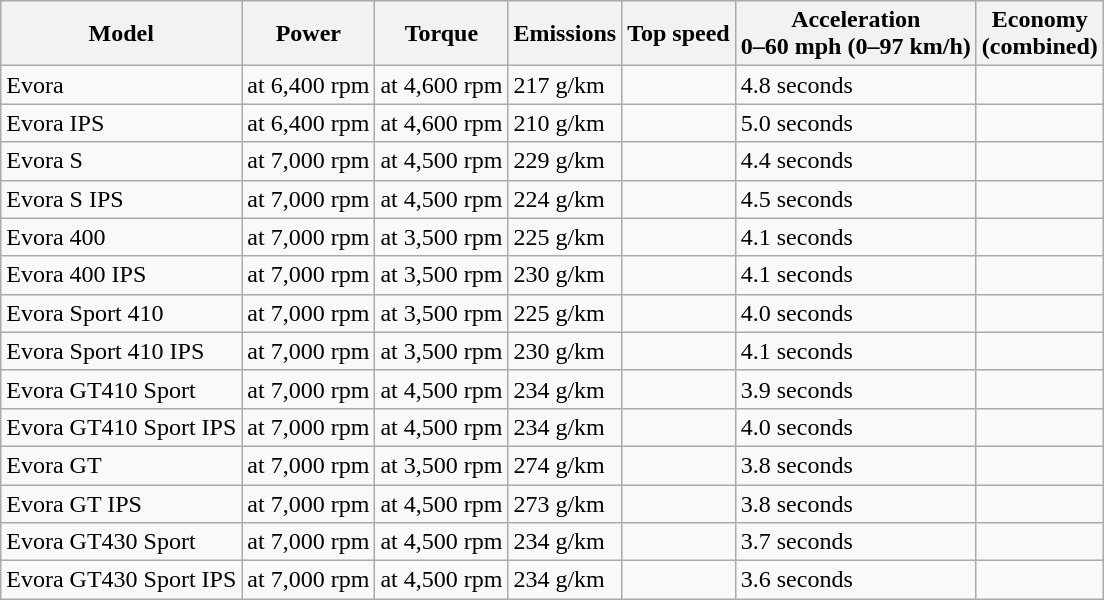<table class="wikitable sortable">
<tr>
<th>Model</th>
<th>Power</th>
<th>Torque</th>
<th>Emissions <br></th>
<th>Top speed</th>
<th>Acceleration <br>0–60 mph (0–97 km/h)</th>
<th>Economy <br>(combined)</th>
</tr>
<tr>
<td>Evora</td>
<td> at 6,400 rpm</td>
<td> at 4,600 rpm</td>
<td>217 g/km</td>
<td></td>
<td>4.8 seconds</td>
<td></td>
</tr>
<tr>
<td>Evora IPS</td>
<td> at 6,400 rpm</td>
<td> at 4,600 rpm</td>
<td>210 g/km</td>
<td></td>
<td>5.0 seconds</td>
<td></td>
</tr>
<tr>
<td>Evora S</td>
<td> at 7,000 rpm</td>
<td>  at 4,500 rpm</td>
<td>229 g/km</td>
<td></td>
<td>4.4 seconds</td>
<td></td>
</tr>
<tr>
<td>Evora S IPS</td>
<td> at 7,000 rpm</td>
<td>  at 4,500 rpm</td>
<td>224 g/km</td>
<td></td>
<td>4.5 seconds</td>
<td></td>
</tr>
<tr>
<td>Evora 400</td>
<td> at 7,000 rpm</td>
<td> at 3,500 rpm</td>
<td>225 g/km</td>
<td></td>
<td>4.1 seconds</td>
<td></td>
</tr>
<tr>
<td>Evora 400 IPS</td>
<td> at 7,000 rpm</td>
<td> at 3,500 rpm</td>
<td>230 g/km</td>
<td></td>
<td>4.1 seconds</td>
<td></td>
</tr>
<tr>
<td>Evora Sport 410</td>
<td> at 7,000 rpm</td>
<td> at 3,500 rpm</td>
<td>225 g/km</td>
<td></td>
<td>4.0 seconds</td>
<td></td>
</tr>
<tr>
<td>Evora Sport 410 IPS</td>
<td> at 7,000 rpm</td>
<td> at 3,500 rpm</td>
<td>230 g/km</td>
<td></td>
<td>4.1 seconds</td>
<td></td>
</tr>
<tr>
<td>Evora GT410 Sport</td>
<td> at 7,000 rpm</td>
<td> at 4,500 rpm</td>
<td>234 g/km</td>
<td></td>
<td>3.9 seconds</td>
<td></td>
</tr>
<tr>
<td>Evora GT410 Sport IPS</td>
<td> at 7,000 rpm</td>
<td> at 4,500 rpm</td>
<td>234 g/km</td>
<td></td>
<td>4.0 seconds</td>
<td></td>
</tr>
<tr>
<td>Evora GT</td>
<td> at 7,000 rpm</td>
<td> at 3,500 rpm</td>
<td>274 g/km</td>
<td></td>
<td>3.8 seconds</td>
<td></td>
</tr>
<tr>
<td>Evora GT IPS</td>
<td> at 7,000 rpm</td>
<td> at 4,500 rpm</td>
<td>273 g/km</td>
<td></td>
<td>3.8 seconds</td>
<td></td>
</tr>
<tr>
<td>Evora GT430 Sport</td>
<td> at 7,000 rpm</td>
<td> at 4,500 rpm</td>
<td>234 g/km</td>
<td></td>
<td>3.7 seconds</td>
<td></td>
</tr>
<tr>
<td>Evora GT430 Sport IPS</td>
<td> at 7,000 rpm</td>
<td> at 4,500 rpm</td>
<td>234 g/km</td>
<td></td>
<td>3.6 seconds</td>
<td></td>
</tr>
</table>
